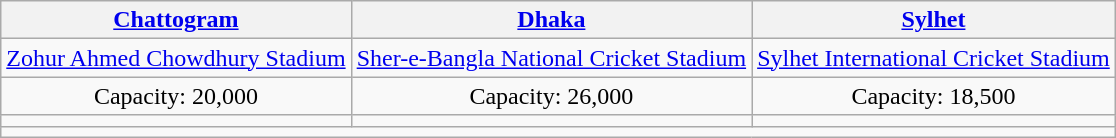<table class="wikitable" style="text-align:center">
<tr>
<th><a href='#'>Chattogram</a></th>
<th><a href='#'>Dhaka</a></th>
<th><a href='#'>Sylhet</a></th>
</tr>
<tr>
<td><a href='#'>Zohur Ahmed Chowdhury Stadium</a></td>
<td><a href='#'>Sher-e-Bangla National Cricket Stadium</a></td>
<td><a href='#'>Sylhet International Cricket Stadium</a></td>
</tr>
<tr>
<td>Capacity: 20,000</td>
<td>Capacity: 26,000</td>
<td>Capacity: 18,500</td>
</tr>
<tr>
<td></td>
<td></td>
<td></td>
</tr>
<tr>
<td colspan="3"></td>
</tr>
</table>
